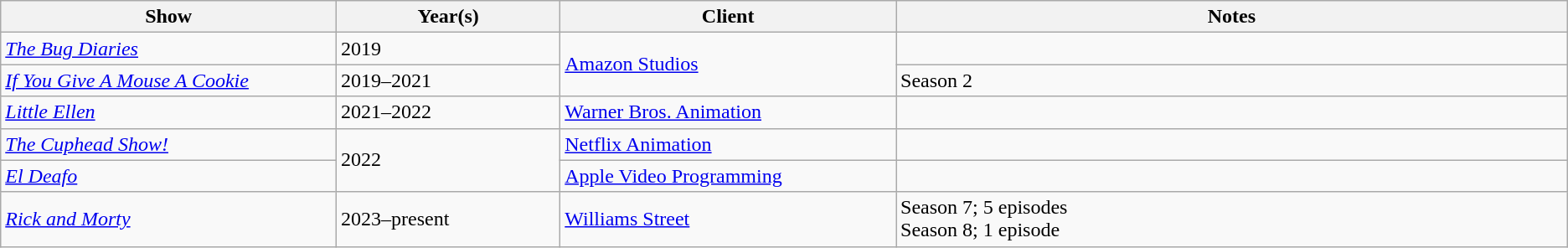<table class="wikitable sortable" style="width: auto style="width:100%; table-layout: fixed">
<tr>
<th style="width:15%;">Show</th>
<th style="width:10%;">Year(s)</th>
<th style="width:15%;">Client</th>
<th style="width:30%;" class="unsortable">Notes</th>
</tr>
<tr>
<td><em><a href='#'>The Bug Diaries</a></em></td>
<td>2019</td>
<td rowspan="2"><a href='#'>Amazon Studios</a></td>
<td></td>
</tr>
<tr>
<td><em><a href='#'>If You Give A Mouse A Cookie</a></em></td>
<td>2019–2021</td>
<td>Season 2</td>
</tr>
<tr>
<td><em><a href='#'>Little Ellen</a></em></td>
<td>2021–2022</td>
<td><a href='#'>Warner Bros. Animation</a></td>
<td></td>
</tr>
<tr>
<td><em><a href='#'>The Cuphead Show!</a></em></td>
<td rowspan="2">2022</td>
<td><a href='#'>Netflix Animation</a></td>
<td></td>
</tr>
<tr>
<td><em><a href='#'>El Deafo</a></em></td>
<td><a href='#'>Apple Video Programming</a></td>
<td></td>
</tr>
<tr>
<td><em><a href='#'>Rick and Morty</a></em></td>
<td>2023–present</td>
<td><a href='#'>Williams Street</a></td>
<td>Season 7; 5 episodes<br>Season 8; 1 episode</td>
</tr>
</table>
